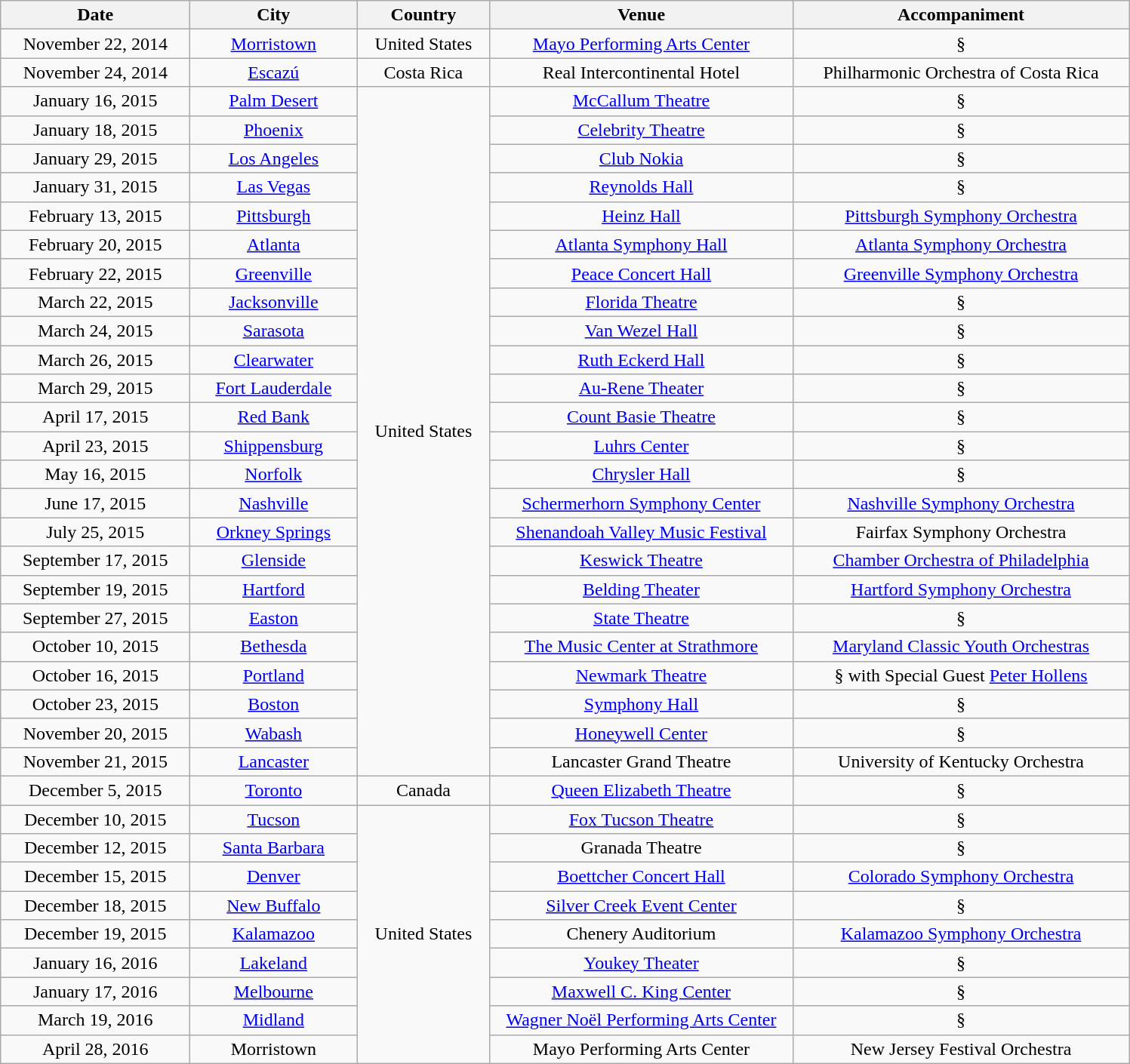<table class="wikitable" style="text-align:center;">
<tr>
<th style="width:160px;">Date</th>
<th style="width:140px;">City</th>
<th style="width:110px;">Country</th>
<th style="width:260px;">Venue</th>
<th style="width:290px;">Accompaniment</th>
</tr>
<tr>
<td>November 22, 2014</td>
<td><a href='#'>Morristown</a></td>
<td rowspan="1">United States</td>
<td><a href='#'>Mayo Performing Arts Center</a></td>
<td>§</td>
</tr>
<tr>
<td>November 24, 2014</td>
<td><a href='#'>Escazú</a></td>
<td rowspan="1">Costa Rica</td>
<td>Real Intercontinental Hotel</td>
<td>Philharmonic Orchestra of Costa Rica</td>
</tr>
<tr>
<td>January 16, 2015</td>
<td><a href='#'>Palm Desert</a></td>
<td rowspan="24">United States</td>
<td><a href='#'>McCallum Theatre</a></td>
<td>§</td>
</tr>
<tr>
<td>January 18, 2015</td>
<td><a href='#'>Phoenix</a></td>
<td><a href='#'>Celebrity Theatre</a></td>
<td>§</td>
</tr>
<tr>
<td>January 29, 2015</td>
<td><a href='#'>Los Angeles</a></td>
<td><a href='#'>Club Nokia</a></td>
<td>§</td>
</tr>
<tr>
<td>January 31, 2015</td>
<td><a href='#'>Las Vegas</a></td>
<td><a href='#'>Reynolds Hall</a></td>
<td>§</td>
</tr>
<tr>
<td>February 13, 2015</td>
<td><a href='#'>Pittsburgh</a></td>
<td><a href='#'>Heinz Hall</a></td>
<td><a href='#'>Pittsburgh Symphony Orchestra</a></td>
</tr>
<tr>
<td>February 20, 2015</td>
<td><a href='#'>Atlanta</a></td>
<td><a href='#'>Atlanta Symphony Hall</a></td>
<td><a href='#'>Atlanta Symphony Orchestra</a></td>
</tr>
<tr>
<td>February 22, 2015</td>
<td><a href='#'>Greenville</a></td>
<td><a href='#'>Peace Concert Hall</a></td>
<td><a href='#'>Greenville Symphony Orchestra</a></td>
</tr>
<tr>
<td>March 22, 2015</td>
<td><a href='#'>Jacksonville</a></td>
<td><a href='#'>Florida Theatre</a></td>
<td>§</td>
</tr>
<tr>
<td>March 24, 2015</td>
<td><a href='#'>Sarasota</a></td>
<td><a href='#'>Van Wezel Hall</a></td>
<td>§</td>
</tr>
<tr>
<td>March 26, 2015</td>
<td><a href='#'>Clearwater</a></td>
<td><a href='#'>Ruth Eckerd Hall</a></td>
<td>§</td>
</tr>
<tr>
<td>March 29, 2015</td>
<td><a href='#'>Fort Lauderdale</a></td>
<td><a href='#'>Au-Rene Theater</a></td>
<td>§</td>
</tr>
<tr>
<td>April 17, 2015</td>
<td><a href='#'>Red Bank</a></td>
<td><a href='#'>Count Basie Theatre</a></td>
<td>§</td>
</tr>
<tr>
<td>April 23, 2015</td>
<td><a href='#'>Shippensburg</a></td>
<td><a href='#'>Luhrs Center</a></td>
<td>§</td>
</tr>
<tr>
<td>May 16, 2015</td>
<td><a href='#'>Norfolk</a></td>
<td><a href='#'>Chrysler Hall</a></td>
<td>§</td>
</tr>
<tr>
<td>June 17, 2015</td>
<td><a href='#'>Nashville</a></td>
<td><a href='#'>Schermerhorn Symphony Center</a></td>
<td><a href='#'>Nashville Symphony Orchestra</a></td>
</tr>
<tr>
<td>July 25, 2015</td>
<td><a href='#'>Orkney Springs</a></td>
<td><a href='#'>Shenandoah Valley Music Festival</a></td>
<td>Fairfax Symphony Orchestra</td>
</tr>
<tr>
<td>September 17, 2015</td>
<td><a href='#'>Glenside</a></td>
<td><a href='#'>Keswick Theatre</a></td>
<td><a href='#'>Chamber Orchestra of Philadelphia</a></td>
</tr>
<tr>
<td>September 19, 2015</td>
<td><a href='#'>Hartford</a></td>
<td><a href='#'>Belding Theater</a></td>
<td><a href='#'>Hartford Symphony Orchestra</a></td>
</tr>
<tr>
<td>September 27, 2015</td>
<td><a href='#'>Easton</a></td>
<td><a href='#'>State Theatre</a></td>
<td>§</td>
</tr>
<tr>
<td>October 10, 2015</td>
<td><a href='#'>Bethesda</a></td>
<td><a href='#'>The Music Center at Strathmore</a></td>
<td><a href='#'>Maryland Classic Youth Orchestras</a></td>
</tr>
<tr>
<td>October 16, 2015</td>
<td><a href='#'>Portland</a></td>
<td><a href='#'>Newmark Theatre</a></td>
<td>§ with Special Guest <a href='#'>Peter Hollens</a></td>
</tr>
<tr>
<td>October 23, 2015</td>
<td><a href='#'>Boston</a></td>
<td><a href='#'>Symphony Hall</a></td>
<td>§</td>
</tr>
<tr>
<td>November 20, 2015</td>
<td><a href='#'>Wabash</a></td>
<td><a href='#'>Honeywell Center</a></td>
<td>§</td>
</tr>
<tr>
<td>November 21, 2015</td>
<td><a href='#'>Lancaster</a></td>
<td>Lancaster Grand Theatre</td>
<td>University of Kentucky Orchestra</td>
</tr>
<tr>
<td>December 5, 2015</td>
<td><a href='#'>Toronto</a></td>
<td rowspan="1">Canada</td>
<td><a href='#'>Queen Elizabeth Theatre</a></td>
<td>§</td>
</tr>
<tr>
<td>December 10, 2015</td>
<td><a href='#'>Tucson</a></td>
<td rowspan="9">United States</td>
<td><a href='#'>Fox Tucson Theatre</a></td>
<td>§</td>
</tr>
<tr>
<td>December 12, 2015</td>
<td><a href='#'>Santa Barbara</a></td>
<td>Granada Theatre</td>
<td>§</td>
</tr>
<tr>
<td>December 15, 2015</td>
<td><a href='#'>Denver</a></td>
<td><a href='#'>Boettcher Concert Hall</a></td>
<td><a href='#'>Colorado Symphony Orchestra</a></td>
</tr>
<tr>
<td>December 18, 2015</td>
<td><a href='#'>New Buffalo</a></td>
<td><a href='#'>Silver Creek Event Center</a></td>
<td>§</td>
</tr>
<tr>
<td>December 19, 2015</td>
<td><a href='#'>Kalamazoo</a></td>
<td>Chenery Auditorium</td>
<td><a href='#'>Kalamazoo Symphony Orchestra</a></td>
</tr>
<tr>
<td>January 16, 2016</td>
<td><a href='#'>Lakeland</a></td>
<td><a href='#'>Youkey Theater</a></td>
<td>§</td>
</tr>
<tr>
<td>January 17, 2016</td>
<td><a href='#'>Melbourne</a></td>
<td><a href='#'>Maxwell C. King Center</a></td>
<td>§</td>
</tr>
<tr>
<td>March 19, 2016</td>
<td><a href='#'>Midland</a></td>
<td><a href='#'>Wagner Noël Performing Arts Center</a></td>
<td>§</td>
</tr>
<tr>
<td>April 28, 2016</td>
<td>Morristown</td>
<td>Mayo Performing Arts Center</td>
<td>New Jersey Festival Orchestra</td>
</tr>
</table>
